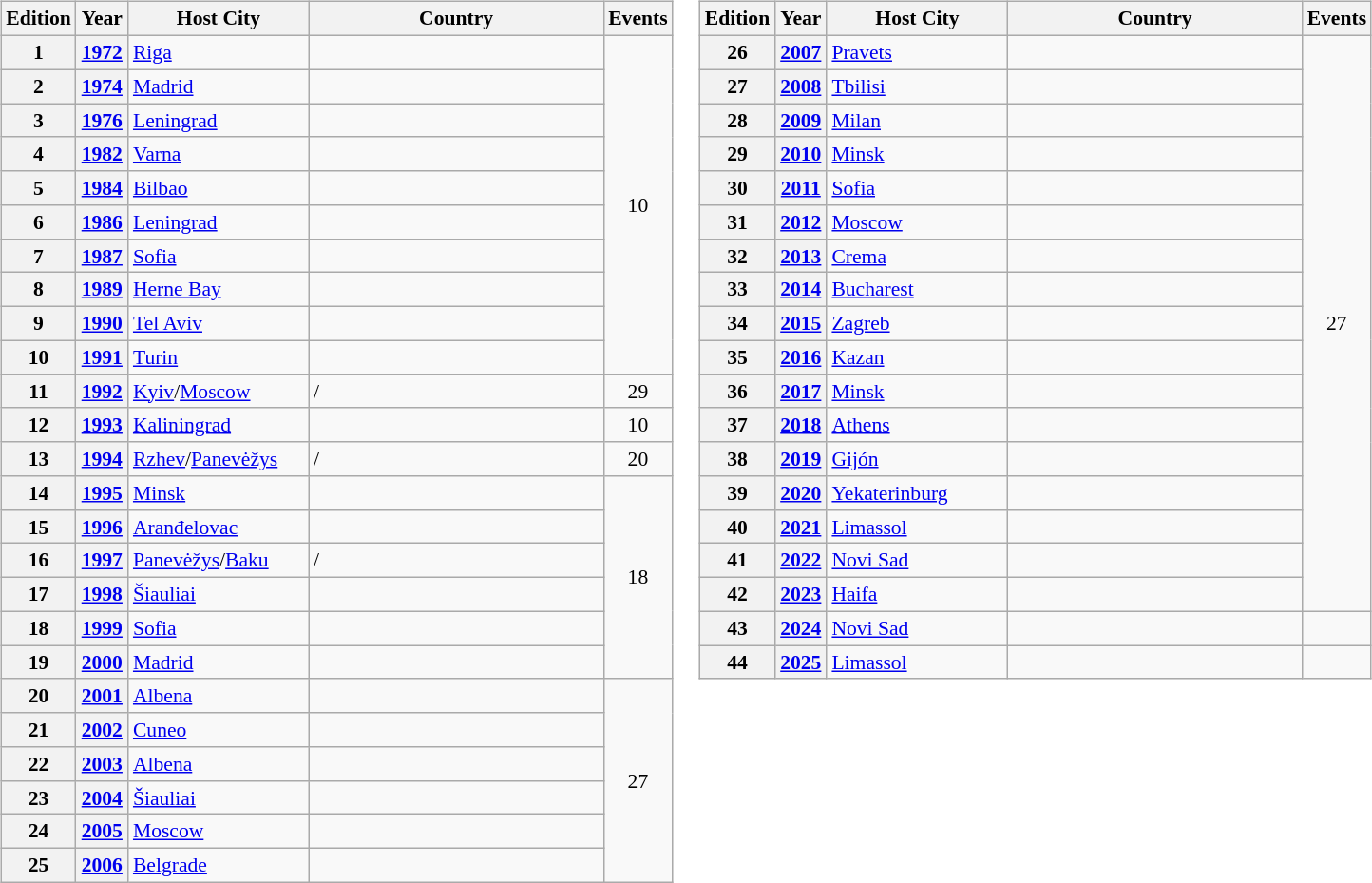<table>
<tr>
<td><br><table class="wikitable" style="font-size:90%">
<tr>
<th width=30>Edition</th>
<th width=30>Year</th>
<th width=120>Host City</th>
<th width=200>Country</th>
<th width=30>Events</th>
</tr>
<tr>
<th>1</th>
<th><a href='#'>1972</a></th>
<td><a href='#'>Riga</a></td>
<td></td>
<td align=center rowspan=10>10</td>
</tr>
<tr>
<th>2</th>
<th><a href='#'>1974</a></th>
<td><a href='#'>Madrid</a></td>
<td></td>
</tr>
<tr>
<th>3</th>
<th><a href='#'>1976</a></th>
<td><a href='#'>Leningrad</a></td>
<td></td>
</tr>
<tr>
<th>4</th>
<th><a href='#'>1982</a></th>
<td><a href='#'>Varna</a></td>
<td></td>
</tr>
<tr>
<th>5</th>
<th><a href='#'>1984</a></th>
<td><a href='#'>Bilbao</a></td>
<td></td>
</tr>
<tr>
<th>6</th>
<th><a href='#'>1986</a></th>
<td><a href='#'>Leningrad</a></td>
<td></td>
</tr>
<tr>
<th>7</th>
<th><a href='#'>1987</a></th>
<td><a href='#'>Sofia</a></td>
<td></td>
</tr>
<tr>
<th>8</th>
<th><a href='#'>1989</a></th>
<td><a href='#'>Herne Bay</a></td>
<td></td>
</tr>
<tr>
<th>9</th>
<th><a href='#'>1990</a></th>
<td><a href='#'>Tel Aviv</a></td>
<td></td>
</tr>
<tr>
<th>10</th>
<th><a href='#'>1991</a></th>
<td><a href='#'>Turin</a></td>
<td></td>
</tr>
<tr>
<th>11</th>
<th><a href='#'>1992</a></th>
<td><a href='#'>Kyiv</a>/<a href='#'>Moscow</a></td>
<td>/</td>
<td align=center>29</td>
</tr>
<tr>
<th>12</th>
<th><a href='#'>1993</a></th>
<td><a href='#'>Kaliningrad</a></td>
<td></td>
<td align=center>10</td>
</tr>
<tr>
<th>13</th>
<th><a href='#'>1994</a></th>
<td><a href='#'>Rzhev</a>/<a href='#'>Panevėžys</a></td>
<td>/</td>
<td align=center>20</td>
</tr>
<tr>
<th>14</th>
<th><a href='#'>1995</a></th>
<td><a href='#'>Minsk</a></td>
<td></td>
<td align=center rowspan=6>18</td>
</tr>
<tr>
<th>15</th>
<th><a href='#'>1996</a></th>
<td><a href='#'>Aranđelovac</a></td>
<td></td>
</tr>
<tr>
<th>16</th>
<th><a href='#'>1997</a></th>
<td><a href='#'>Panevėžys</a>/<a href='#'>Baku</a></td>
<td>/</td>
</tr>
<tr>
<th>17</th>
<th><a href='#'>1998</a></th>
<td><a href='#'>Šiauliai</a></td>
<td></td>
</tr>
<tr>
<th>18</th>
<th><a href='#'>1999</a></th>
<td><a href='#'>Sofia</a></td>
<td></td>
</tr>
<tr>
<th>19</th>
<th><a href='#'>2000</a></th>
<td><a href='#'>Madrid</a></td>
<td></td>
</tr>
<tr>
<th>20</th>
<th><a href='#'>2001</a></th>
<td><a href='#'>Albena</a></td>
<td></td>
<td align=center rowspan=6>27</td>
</tr>
<tr>
<th>21</th>
<th><a href='#'>2002</a></th>
<td><a href='#'>Cuneo</a></td>
<td></td>
</tr>
<tr>
<th>22</th>
<th><a href='#'>2003</a></th>
<td><a href='#'>Albena</a></td>
<td></td>
</tr>
<tr>
<th>23</th>
<th><a href='#'>2004</a></th>
<td><a href='#'>Šiauliai</a></td>
<td></td>
</tr>
<tr>
<th>24</th>
<th><a href='#'>2005</a></th>
<td><a href='#'>Moscow</a></td>
<td></td>
</tr>
<tr>
<th>25</th>
<th><a href='#'>2006</a></th>
<td><a href='#'>Belgrade</a></td>
<td></td>
</tr>
</table>
</td>
<td valign=top><br><table class="wikitable" style="font-size:90%">
<tr>
<th width=30>Edition</th>
<th width=30>Year</th>
<th width=120>Host City</th>
<th width=200>Country</th>
<th width=30>Events</th>
</tr>
<tr>
<th>26</th>
<th><a href='#'>2007</a></th>
<td><a href='#'>Pravets</a></td>
<td></td>
<td align=center rowspan=17>27</td>
</tr>
<tr>
<th>27</th>
<th><a href='#'>2008</a></th>
<td><a href='#'>Tbilisi</a></td>
<td></td>
</tr>
<tr>
<th>28</th>
<th><a href='#'>2009</a></th>
<td><a href='#'>Milan</a></td>
<td></td>
</tr>
<tr>
<th>29</th>
<th><a href='#'>2010</a></th>
<td><a href='#'>Minsk</a></td>
<td></td>
</tr>
<tr>
<th>30</th>
<th><a href='#'>2011</a></th>
<td><a href='#'>Sofia</a></td>
<td></td>
</tr>
<tr>
<th>31</th>
<th><a href='#'>2012</a></th>
<td><a href='#'>Moscow</a></td>
<td></td>
</tr>
<tr>
<th>32</th>
<th><a href='#'>2013</a></th>
<td><a href='#'>Crema</a></td>
<td></td>
</tr>
<tr>
<th>33</th>
<th><a href='#'>2014</a></th>
<td><a href='#'>Bucharest</a></td>
<td></td>
</tr>
<tr>
<th>34</th>
<th><a href='#'>2015</a></th>
<td><a href='#'>Zagreb</a></td>
<td></td>
</tr>
<tr>
<th>35</th>
<th><a href='#'>2016</a></th>
<td><a href='#'>Kazan</a></td>
<td></td>
</tr>
<tr>
<th>36</th>
<th><a href='#'>2017</a></th>
<td><a href='#'>Minsk</a></td>
<td></td>
</tr>
<tr>
<th>37</th>
<th><a href='#'>2018</a></th>
<td><a href='#'>Athens</a></td>
<td></td>
</tr>
<tr>
<th>38</th>
<th><a href='#'>2019</a></th>
<td><a href='#'>Gijón</a></td>
<td></td>
</tr>
<tr>
<th>39</th>
<th><a href='#'>2020</a></th>
<td><a href='#'>Yekaterinburg</a></td>
<td></td>
</tr>
<tr>
<th>40</th>
<th><a href='#'>2021</a></th>
<td><a href='#'>Limassol</a></td>
<td></td>
</tr>
<tr>
<th>41</th>
<th><a href='#'>2022</a></th>
<td><a href='#'>Novi Sad</a></td>
<td></td>
</tr>
<tr>
<th>42</th>
<th><a href='#'>2023</a></th>
<td><a href='#'>Haifa</a></td>
<td></td>
</tr>
<tr>
<th>43</th>
<th><a href='#'>2024</a></th>
<td><a href='#'>Novi Sad</a></td>
<td></td>
<td align=center></td>
</tr>
<tr>
<th>44</th>
<th><a href='#'>2025</a></th>
<td><a href='#'>Limassol</a></td>
<td></td>
<td align=center></td>
</tr>
</table>
</td>
</tr>
</table>
